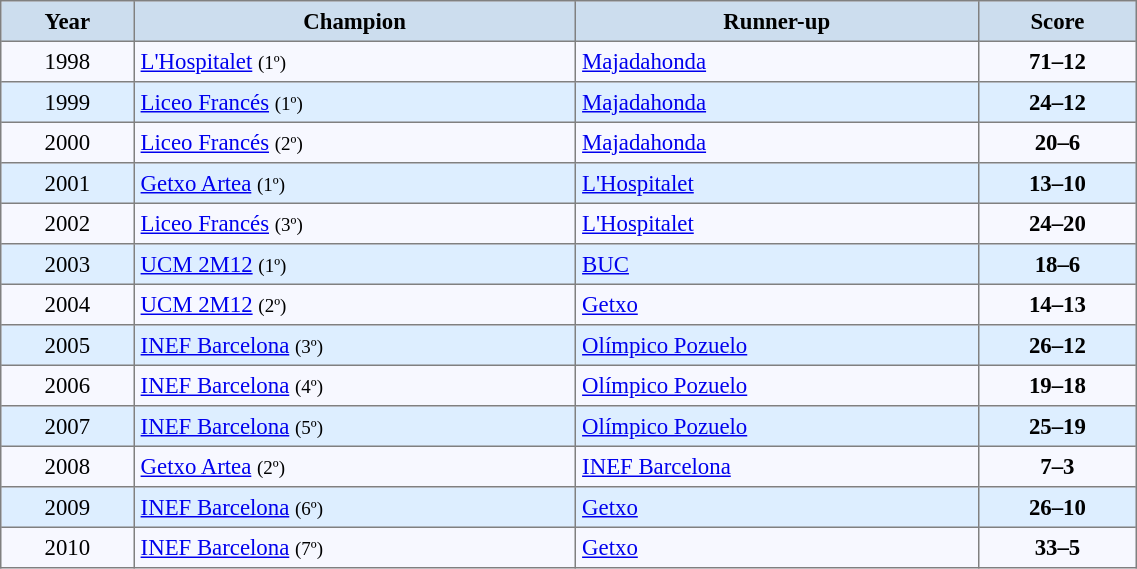<table bgcolor="#f7f8ff" cellpadding="4" width="60%" cellspacing="0" border="1" style="font-size: 95%; border: gray solid 1px; border-collapse: collapse;">
<tr bgcolor="#CCDDEE" align="center">
<td><strong>Year</strong></td>
<td><strong>Champion</strong></td>
<td><strong>Runner-up</strong></td>
<td><strong>Score</strong></td>
</tr>
<tr>
<td align=center>1998</td>
<td> <a href='#'>L'Hospitalet</a> <small>(1º)</small></td>
<td> <a href='#'>Majadahonda</a></td>
<td align=center><strong>71–12</strong></td>
</tr>
<tr bgcolor="#DDEEFF">
<td align=center>1999</td>
<td> <a href='#'>Liceo Francés</a> <small>(1º)</small></td>
<td> <a href='#'>Majadahonda</a></td>
<td align=center><strong>24–12</strong></td>
</tr>
<tr>
<td align=center>2000</td>
<td> <a href='#'>Liceo Francés</a> <small>(2º)</small></td>
<td> <a href='#'>Majadahonda</a></td>
<td align=center><strong>20–6</strong></td>
</tr>
<tr bgcolor="#DDEEFF">
<td align=center>2001</td>
<td> <a href='#'>Getxo Artea</a> <small>(1º)</small></td>
<td> <a href='#'>L'Hospitalet</a></td>
<td align=center><strong>13–10</strong></td>
</tr>
<tr>
<td align=center>2002</td>
<td> <a href='#'>Liceo Francés</a> <small>(3º)</small></td>
<td> <a href='#'>L'Hospitalet</a></td>
<td align=center><strong>24–20</strong></td>
</tr>
<tr bgcolor="#DDEEFF">
<td align=center>2003</td>
<td> <a href='#'>UCM 2M12</a> <small>(1º)</small></td>
<td> <a href='#'>BUC</a></td>
<td align=center><strong>18–6</strong></td>
</tr>
<tr>
<td align=center>2004</td>
<td> <a href='#'>UCM 2M12</a> <small>(2º)</small></td>
<td> <a href='#'>Getxo</a></td>
<td align=center><strong>14–13</strong></td>
</tr>
<tr bgcolor="#DDEEFF">
<td align=center>2005</td>
<td> <a href='#'>INEF Barcelona</a> <small>(3º)</small></td>
<td> <a href='#'>Olímpico Pozuelo</a></td>
<td align=center><strong>26–12</strong></td>
</tr>
<tr>
<td align=center>2006</td>
<td> <a href='#'>INEF Barcelona</a> <small>(4º)</small></td>
<td> <a href='#'>Olímpico Pozuelo</a></td>
<td align=center><strong>19–18</strong></td>
</tr>
<tr bgcolor="#DDEEFF">
<td align=center>2007</td>
<td> <a href='#'>INEF Barcelona</a> <small>(5º)</small></td>
<td> <a href='#'>Olímpico Pozuelo</a></td>
<td align=center><strong>25–19</strong></td>
</tr>
<tr>
<td align=center>2008</td>
<td> <a href='#'>Getxo Artea</a> <small>(2º)</small></td>
<td> <a href='#'>INEF Barcelona</a></td>
<td align=center><strong>7–3</strong></td>
</tr>
<tr bgcolor="#DDEEFF">
<td align=center>2009</td>
<td> <a href='#'>INEF Barcelona</a> <small>(6º)</small></td>
<td> <a href='#'>Getxo</a></td>
<td align=center><strong>26–10</strong></td>
</tr>
<tr>
<td align=center>2010</td>
<td> <a href='#'>INEF Barcelona</a> <small>(7º)</small></td>
<td> <a href='#'>Getxo</a></td>
<td align=center><strong>33–5</strong></td>
</tr>
</table>
